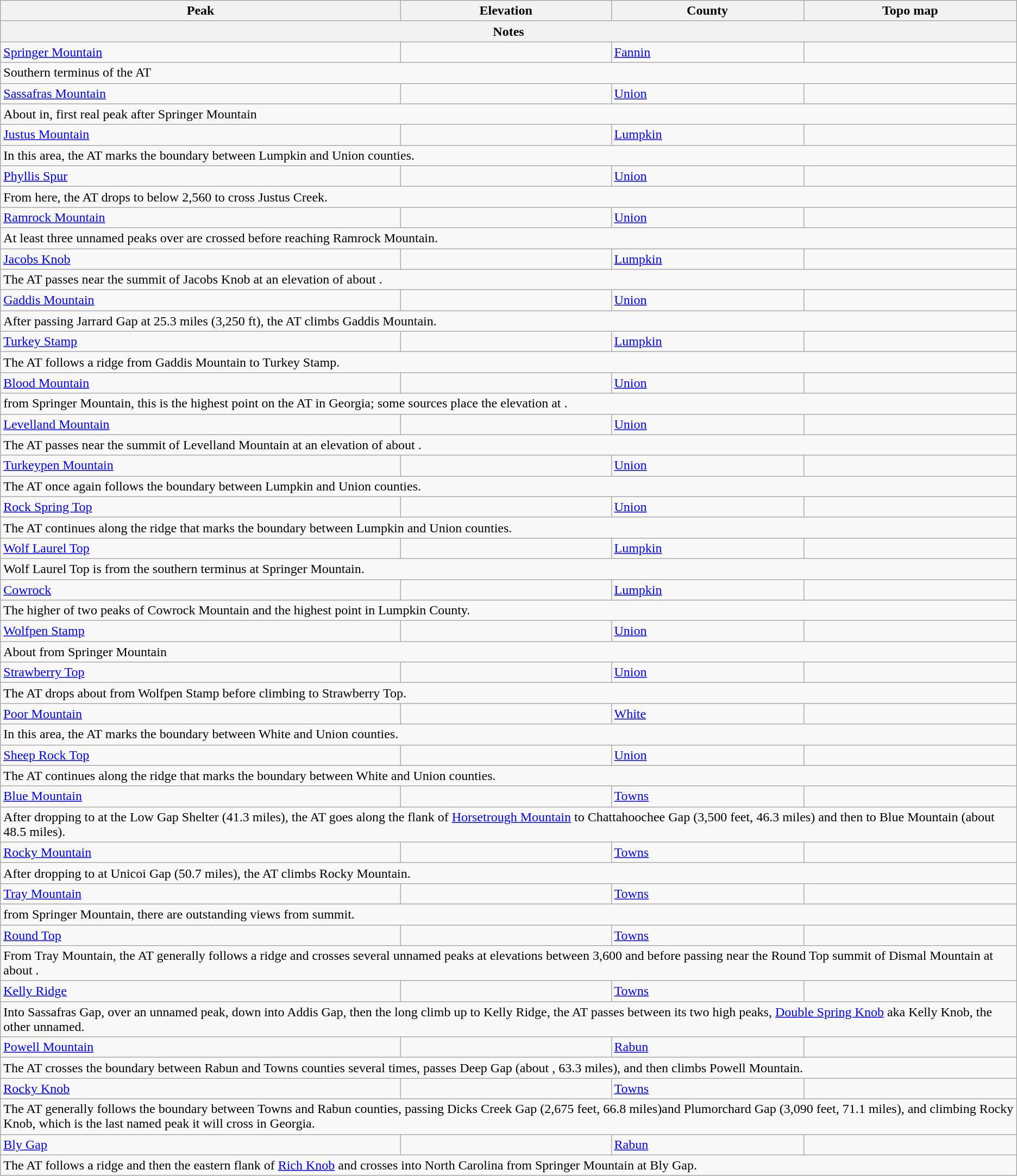<table class=wikitable>
<tr>
<th>Peak</th>
<th>Elevation</th>
<th>County</th>
<th>Topo map</th>
</tr>
<tr>
<th colspan="4">Notes</th>
</tr>
<tr>
<td><a href='#'>Springer Mountain</a></td>
<td></td>
<td><a href='#'>Fannin</a></td>
<td></td>
</tr>
<tr>
<td colspan="4">Southern terminus of the AT</td>
</tr>
<tr>
<td><a href='#'>Sassafras Mountain</a></td>
<td></td>
<td><a href='#'>Union</a></td>
<td></td>
</tr>
<tr>
<td colspan="4">About  in, first real peak after Springer Mountain</td>
</tr>
<tr>
<td><a href='#'>Justus Mountain</a></td>
<td></td>
<td><a href='#'>Lumpkin</a></td>
<td></td>
</tr>
<tr>
<td colspan="4">In this area, the AT marks the boundary between Lumpkin and Union counties.</td>
</tr>
<tr>
<td><a href='#'>Phyllis Spur</a></td>
<td></td>
<td><a href='#'>Union</a></td>
<td></td>
</tr>
<tr>
<td colspan="4">From here, the AT drops to below 2,560 to cross Justus Creek.</td>
</tr>
<tr>
<td><a href='#'>Ramrock Mountain</a></td>
<td></td>
<td><a href='#'>Union</a></td>
<td></td>
</tr>
<tr>
<td colspan="4">At least three unnamed peaks over  are crossed before reaching Ramrock Mountain.</td>
</tr>
<tr>
<td><a href='#'>Jacobs Knob</a></td>
<td></td>
<td><a href='#'>Lumpkin</a></td>
<td></td>
</tr>
<tr>
<td colspan="4">The AT passes near the summit of Jacobs Knob at an elevation of about .</td>
</tr>
<tr>
<td><a href='#'>Gaddis Mountain</a></td>
<td></td>
<td><a href='#'>Union</a></td>
<td></td>
</tr>
<tr>
<td colspan="4">After passing Jarrard Gap at 25.3 miles (3,250 ft), the AT climbs Gaddis Mountain.</td>
</tr>
<tr>
<td><a href='#'>Turkey Stamp</a></td>
<td></td>
<td><a href='#'>Lumpkin</a></td>
<td></td>
</tr>
<tr>
<td colspan="4">The AT follows a ridge from Gaddis Mountain to Turkey Stamp.</td>
</tr>
<tr>
<td><a href='#'>Blood Mountain</a></td>
<td></td>
<td><a href='#'>Union</a></td>
<td></td>
</tr>
<tr>
<td colspan="4"> from Springer Mountain, this is the highest point on the AT in Georgia; some sources place the elevation at .</td>
</tr>
<tr>
<td><a href='#'>Levelland Mountain</a></td>
<td></td>
<td><a href='#'>Union</a></td>
<td></td>
</tr>
<tr>
<td colspan="4">The AT passes near the summit of Levelland Mountain at an elevation of about .</td>
</tr>
<tr>
<td><a href='#'>Turkeypen Mountain</a></td>
<td></td>
<td><a href='#'>Union</a></td>
<td></td>
</tr>
<tr>
<td colspan="4">The AT once again follows the boundary between Lumpkin and Union counties.</td>
</tr>
<tr>
<td><a href='#'>Rock Spring Top</a></td>
<td></td>
<td><a href='#'>Union</a></td>
<td></td>
</tr>
<tr>
<td colspan="4">The AT continues along the ridge that marks the boundary between Lumpkin and Union counties.</td>
</tr>
<tr>
<td><a href='#'>Wolf Laurel Top</a></td>
<td></td>
<td><a href='#'>Lumpkin</a></td>
<td></td>
</tr>
<tr>
<td colspan="4">Wolf Laurel Top is  from the southern terminus at Springer Mountain.</td>
</tr>
<tr>
<td><a href='#'>Cowrock</a></td>
<td></td>
<td><a href='#'>Lumpkin</a></td>
<td></td>
</tr>
<tr>
<td colspan="4">The higher of two peaks of Cowrock Mountain and the highest point in Lumpkin County.</td>
</tr>
<tr>
<td><a href='#'>Wolfpen Stamp</a></td>
<td></td>
<td><a href='#'>Union</a></td>
<td></td>
</tr>
<tr>
<td colspan="4">About  from Springer Mountain</td>
</tr>
<tr>
<td><a href='#'>Strawberry Top</a></td>
<td></td>
<td><a href='#'>Union</a></td>
<td></td>
</tr>
<tr>
<td colspan="4">The AT drops about  from Wolfpen Stamp before climbing to Strawberry Top.</td>
</tr>
<tr>
<td><a href='#'>Poor Mountain</a></td>
<td></td>
<td><a href='#'>White</a></td>
<td></td>
</tr>
<tr>
<td colspan="4">In this area, the AT marks the boundary between White and Union counties.</td>
</tr>
<tr>
<td><a href='#'>Sheep Rock Top</a></td>
<td></td>
<td><a href='#'>Union</a></td>
<td></td>
</tr>
<tr>
<td colspan="4">The AT continues along the ridge that marks the boundary between White and Union counties.</td>
</tr>
<tr>
<td><a href='#'>Blue Mountain</a></td>
<td></td>
<td><a href='#'>Towns</a></td>
<td></td>
</tr>
<tr>
<td colspan="4">After dropping to  at the Low Gap Shelter (41.3 miles), the AT goes along the flank of <a href='#'>Horsetrough Mountain</a> to Chattahoochee Gap (3,500 feet, 46.3 miles) and then to Blue Mountain (about 48.5 miles).</td>
</tr>
<tr>
<td><a href='#'>Rocky Mountain</a></td>
<td></td>
<td><a href='#'>Towns</a></td>
<td></td>
</tr>
<tr>
<td colspan="4">After dropping to  at  Unicoi Gap (50.7 miles), the AT climbs Rocky Mountain.</td>
</tr>
<tr>
<td><a href='#'>Tray Mountain</a></td>
<td></td>
<td><a href='#'>Towns</a></td>
<td></td>
</tr>
<tr>
<td colspan="4"> from Springer Mountain, there are outstanding views from summit.</td>
</tr>
<tr>
<td><a href='#'>Round Top</a></td>
<td></td>
<td><a href='#'>Towns</a></td>
<td></td>
</tr>
<tr>
<td colspan="4">From Tray Mountain, the AT generally follows a ridge and crosses several unnamed peaks at elevations between 3,600 and  before passing near the Round Top summit of Dismal Mountain at about .</td>
</tr>
<tr>
<td><a href='#'>Kelly Ridge</a></td>
<td></td>
<td><a href='#'>Towns</a></td>
</tr>
<tr>
<td colspan="4">Into Sassafras Gap, over an unnamed peak, down into Addis Gap, then the long climb up to Kelly Ridge, the AT passes between its two high peaks, <a href='#'>Double Spring Knob</a> aka Kelly Knob, the other unnamed.</td>
</tr>
<tr>
<td><a href='#'>Powell Mountain</a></td>
<td></td>
<td><a href='#'>Rabun</a></td>
<td></td>
</tr>
<tr>
<td colspan="4">The AT crosses the boundary between Rabun and Towns counties several times, passes Deep Gap (about , 63.3 miles), and then climbs Powell Mountain.</td>
</tr>
<tr>
<td><a href='#'>Rocky Knob</a></td>
<td></td>
<td><a href='#'>Towns</a></td>
<td></td>
</tr>
<tr>
<td colspan="4">The AT generally follows the boundary between Towns and Rabun counties, passing Dicks Creek Gap (2,675 feet, 66.8 miles)and Plumorchard Gap (3,090 feet, 71.1 miles), and climbing Rocky Knob, which is the last named peak it will cross in Georgia.</td>
</tr>
<tr>
<td><a href='#'>Bly Gap</a></td>
<td></td>
<td><a href='#'>Rabun</a></td>
<td></td>
</tr>
<tr>
<td colspan="4">The AT follows a ridge and then the eastern flank of <a href='#'>Rich Knob</a> and crosses into North Carolina  from Springer Mountain at Bly Gap.</td>
</tr>
</table>
